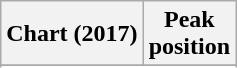<table class="wikitable sortable plainrowheaders">
<tr>
<th>Chart (2017)</th>
<th>Peak<br>position</th>
</tr>
<tr>
</tr>
<tr>
</tr>
<tr>
</tr>
</table>
